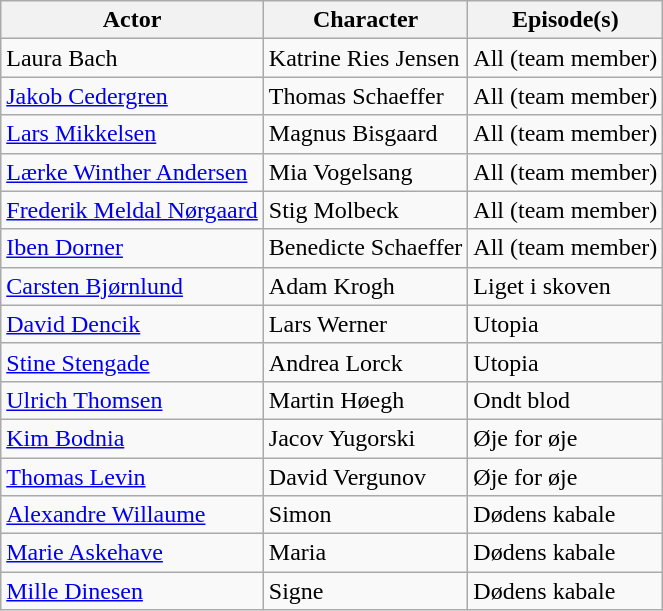<table class="wikitable">
<tr>
<th>Actor</th>
<th>Character</th>
<th>Episode(s)</th>
</tr>
<tr>
<td>Laura Bach</td>
<td>Katrine Ries Jensen</td>
<td>All (team member)</td>
</tr>
<tr>
<td><a href='#'>Jakob Cedergren</a></td>
<td>Thomas Schaeffer</td>
<td>All (team member)</td>
</tr>
<tr>
<td><a href='#'>Lars Mikkelsen</a></td>
<td>Magnus Bisgaard</td>
<td>All (team member)</td>
</tr>
<tr>
<td><a href='#'>Lærke Winther Andersen</a></td>
<td>Mia Vogelsang</td>
<td>All (team member)</td>
</tr>
<tr>
<td><a href='#'>Frederik Meldal Nørgaard</a></td>
<td>Stig Molbeck</td>
<td>All (team member)</td>
</tr>
<tr>
<td><a href='#'>Iben Dorner</a></td>
<td>Benedicte Schaeffer</td>
<td>All (team member)</td>
</tr>
<tr>
<td><a href='#'>Carsten Bjørnlund</a></td>
<td>Adam Krogh</td>
<td>Liget i skoven</td>
</tr>
<tr>
<td><a href='#'>David Dencik</a></td>
<td>Lars Werner</td>
<td>Utopia</td>
</tr>
<tr>
<td><a href='#'>Stine Stengade</a></td>
<td>Andrea Lorck</td>
<td>Utopia</td>
</tr>
<tr>
<td><a href='#'>Ulrich Thomsen</a></td>
<td>Martin Høegh</td>
<td>Ondt blod</td>
</tr>
<tr>
<td><a href='#'>Kim Bodnia</a></td>
<td>Jacov Yugorski</td>
<td>Øje for øje</td>
</tr>
<tr>
<td><a href='#'>Thomas Levin</a></td>
<td>David Vergunov</td>
<td>Øje for øje</td>
</tr>
<tr>
<td><a href='#'>Alexandre Willaume</a></td>
<td>Simon</td>
<td>Dødens kabale</td>
</tr>
<tr>
<td><a href='#'>Marie Askehave</a></td>
<td>Maria</td>
<td>Dødens kabale</td>
</tr>
<tr>
<td><a href='#'>Mille Dinesen</a></td>
<td>Signe</td>
<td>Dødens kabale</td>
</tr>
</table>
